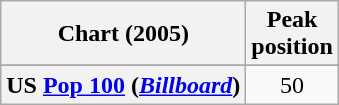<table class="wikitable sortable plainrowheaders" style="text-align:center">
<tr>
<th>Chart (2005)</th>
<th>Peak<br>position</th>
</tr>
<tr>
</tr>
<tr>
</tr>
<tr>
<th scope="row">US <a href='#'>Pop 100</a> (<em><a href='#'>Billboard</a></em>)</th>
<td>50</td>
</tr>
</table>
